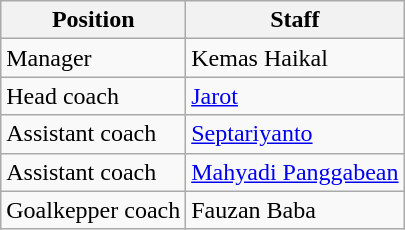<table class="wikitable">
<tr>
<th>Position</th>
<th>Staff</th>
</tr>
<tr>
<td>Manager</td>
<td> Kemas Haikal</td>
</tr>
<tr>
<td>Head coach</td>
<td> <a href='#'>Jarot</a></td>
</tr>
<tr>
<td>Assistant coach</td>
<td> <a href='#'>Septariyanto</a></td>
</tr>
<tr>
<td>Assistant coach</td>
<td> <a href='#'>Mahyadi Panggabean</a></td>
</tr>
<tr>
<td>Goalkepper coach</td>
<td> Fauzan Baba</td>
</tr>
</table>
